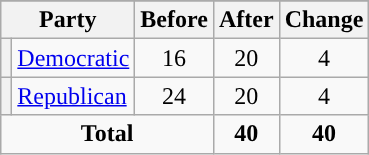<table class="wikitable" style="text-align:center;">
<tr>
</tr>
<tr>
<th colspan=2>Party</th>
<th>Before</th>
<th>After</th>
<th>Change</th>
</tr>
<tr>
<th style="background-color:"></th>
<td style="text-align:left;"><a href='#'>Democratic</a></td>
<td>16</td>
<td>20</td>
<td> 4</td>
</tr>
<tr>
<th style="background-color:"></th>
<td style="text-align:left;"><a href='#'>Republican</a></td>
<td>24</td>
<td>20</td>
<td> 4</td>
</tr>
<tr>
<td colspan=3><strong>Total</strong></td>
<td><strong>40</strong></td>
<td><strong>40</strong></td>
</tr>
</table>
